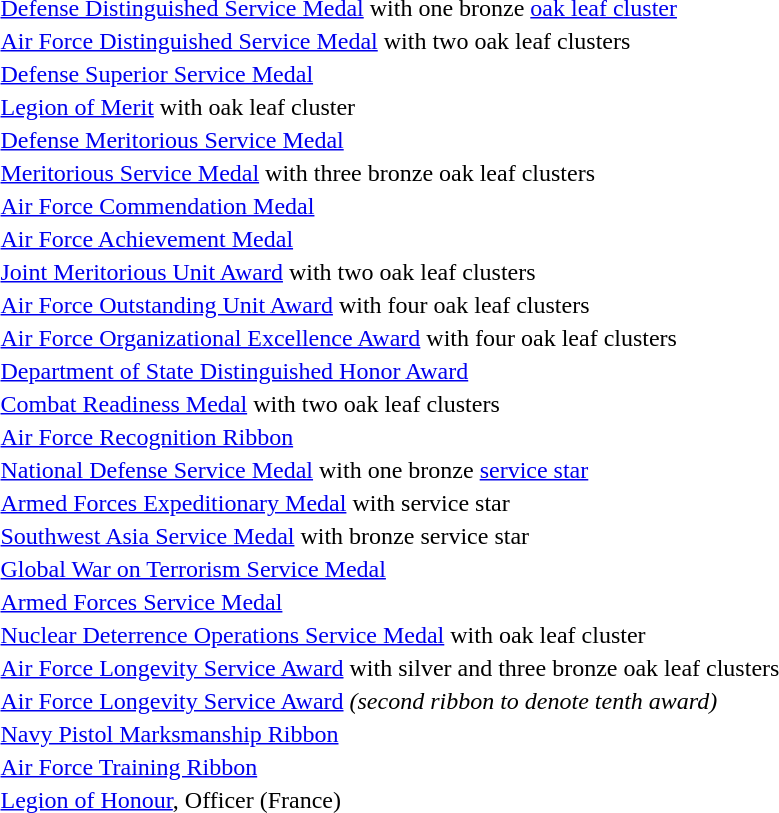<table>
<tr>
<td></td>
<td><a href='#'>Defense Distinguished Service Medal</a> with one bronze <a href='#'>oak leaf cluster</a></td>
</tr>
<tr>
<td><span></span><span></span></td>
<td><a href='#'>Air Force Distinguished Service Medal</a> with two oak leaf clusters</td>
</tr>
<tr>
<td></td>
<td><a href='#'>Defense Superior Service Medal</a></td>
</tr>
<tr>
<td></td>
<td><a href='#'>Legion of Merit</a> with oak leaf cluster</td>
</tr>
<tr>
<td></td>
<td><a href='#'>Defense Meritorious Service Medal</a></td>
</tr>
<tr>
<td><span></span><span></span><span></span></td>
<td><a href='#'>Meritorious Service Medal</a> with three bronze oak leaf clusters</td>
</tr>
<tr>
<td></td>
<td><a href='#'>Air Force Commendation Medal</a></td>
</tr>
<tr>
<td></td>
<td><a href='#'>Air Force Achievement Medal</a></td>
</tr>
<tr>
<td><span></span><span></span></td>
<td><a href='#'>Joint Meritorious Unit Award</a> with two oak leaf clusters</td>
</tr>
<tr>
<td><span></span><span></span><span></span><span></span></td>
<td><a href='#'>Air Force Outstanding Unit Award</a> with four oak leaf clusters</td>
</tr>
<tr>
<td><span></span><span></span><span></span><span></span></td>
<td><a href='#'>Air Force Organizational Excellence Award</a> with four oak leaf clusters</td>
</tr>
<tr>
<td></td>
<td><a href='#'>Department of State Distinguished Honor Award</a></td>
</tr>
<tr>
<td><span></span><span></span></td>
<td><a href='#'>Combat Readiness Medal</a> with two oak leaf clusters</td>
</tr>
<tr>
<td></td>
<td><a href='#'>Air Force Recognition Ribbon</a></td>
</tr>
<tr>
<td></td>
<td><a href='#'>National Defense Service Medal</a> with one bronze <a href='#'>service star</a></td>
</tr>
<tr>
<td></td>
<td><a href='#'>Armed Forces Expeditionary Medal</a> with service star</td>
</tr>
<tr>
<td></td>
<td><a href='#'>Southwest Asia Service Medal</a> with bronze service star</td>
</tr>
<tr>
<td></td>
<td><a href='#'>Global War on Terrorism Service Medal</a></td>
</tr>
<tr>
<td></td>
<td><a href='#'>Armed Forces Service Medal</a></td>
</tr>
<tr>
<td></td>
<td><a href='#'>Nuclear Deterrence Operations Service Medal</a> with oak leaf cluster</td>
</tr>
<tr>
<td><span></span><span></span><span></span><span></span></td>
<td><a href='#'>Air Force Longevity Service Award</a> with silver and three bronze oak leaf clusters</td>
</tr>
<tr>
<td></td>
<td><a href='#'>Air Force Longevity Service Award</a> <em>(second ribbon to denote tenth award)</em></td>
</tr>
<tr>
<td></td>
<td><a href='#'>Navy Pistol Marksmanship Ribbon</a></td>
</tr>
<tr>
<td></td>
<td><a href='#'>Air Force Training Ribbon</a></td>
</tr>
<tr>
<td></td>
<td><a href='#'>Legion of Honour</a>, Officer (France)</td>
</tr>
</table>
